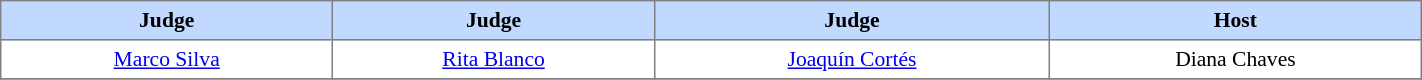<table border="1" cellpadding="4" cellspacing="0" style="text-align:center; font-size:90%; border-collapse:collapse; width:75%">
<tr style="background:#C1D8FF;">
<th width>Judge</th>
<th width>Judge</th>
<th width>Judge</th>
<th width>Host</th>
</tr>
<tr>
<td><a href='#'>Marco Silva</a></td>
<td><a href='#'>Rita Blanco</a></td>
<td><a href='#'>Joaquín Cortés</a></td>
<td>Diana Chaves</td>
</tr>
<tr>
</tr>
</table>
